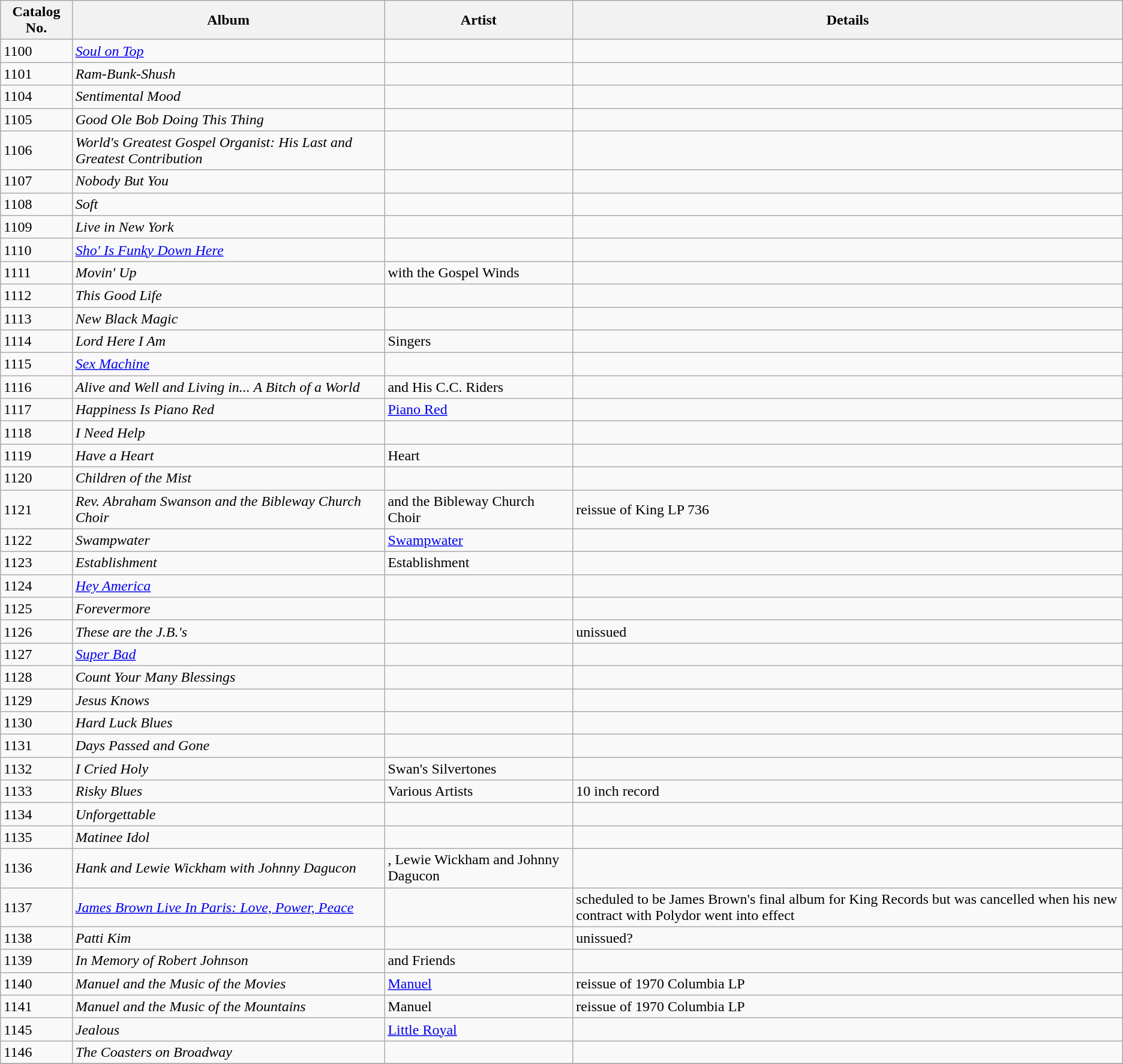<table class="wikitable sortable">
<tr>
<th>Catalog No.</th>
<th>Album</th>
<th>Artist</th>
<th>Details</th>
</tr>
<tr>
<td>1100</td>
<td><em><a href='#'>Soul on Top</a></em></td>
<td></td>
<td></td>
</tr>
<tr>
<td>1101</td>
<td><em>Ram-Bunk-Shush</em></td>
<td></td>
<td></td>
</tr>
<tr>
<td>1104</td>
<td><em>Sentimental Mood</em></td>
<td></td>
<td></td>
</tr>
<tr>
<td>1105</td>
<td><em>Good Ole Bob Doing This Thing</em></td>
<td></td>
<td></td>
</tr>
<tr>
<td>1106</td>
<td><em>World's Greatest Gospel Organist: His Last and Greatest Contribution</em></td>
<td></td>
<td></td>
</tr>
<tr>
<td>1107</td>
<td><em>Nobody But You</em></td>
<td></td>
<td></td>
</tr>
<tr>
<td>1108</td>
<td><em>Soft</em></td>
<td></td>
<td></td>
</tr>
<tr>
<td>1109</td>
<td><em>Live in New York</em></td>
<td></td>
<td></td>
</tr>
<tr>
<td>1110</td>
<td><em><a href='#'>Sho' Is Funky Down Here</a></em></td>
<td></td>
<td></td>
</tr>
<tr>
<td>1111</td>
<td><em>Movin' Up</em></td>
<td> with the Gospel Winds</td>
<td></td>
</tr>
<tr>
<td>1112</td>
<td><em>This Good Life</em></td>
<td></td>
<td></td>
</tr>
<tr>
<td>1113</td>
<td><em>New Black Magic</em></td>
<td></td>
<td></td>
</tr>
<tr>
<td>1114</td>
<td><em>Lord Here I Am</em></td>
<td> Singers</td>
<td></td>
</tr>
<tr>
<td>1115</td>
<td><em><a href='#'>Sex Machine</a></em></td>
<td></td>
<td></td>
</tr>
<tr>
<td>1116</td>
<td><em>Alive and Well and Living in... A Bitch of a World</em></td>
<td> and His C.C. Riders</td>
<td></td>
</tr>
<tr>
<td>1117</td>
<td><em>Happiness Is Piano Red</em></td>
<td><a href='#'>Piano Red</a></td>
<td></td>
</tr>
<tr>
<td>1118</td>
<td><em>I Need Help</em></td>
<td></td>
<td></td>
</tr>
<tr>
<td>1119</td>
<td><em>Have a Heart</em></td>
<td>Heart</td>
<td></td>
</tr>
<tr>
<td>1120</td>
<td><em>Children of the Mist</em></td>
<td></td>
<td></td>
</tr>
<tr>
<td>1121</td>
<td><em>Rev. Abraham Swanson and the Bibleway Church Choir</em></td>
<td> and the Bibleway Church Choir</td>
<td>reissue of King LP 736</td>
</tr>
<tr>
<td>1122</td>
<td><em>Swampwater</em></td>
<td><a href='#'>Swampwater</a></td>
<td></td>
</tr>
<tr>
<td>1123</td>
<td><em>Establishment</em></td>
<td>Establishment</td>
<td></td>
</tr>
<tr>
<td>1124</td>
<td><em><a href='#'>Hey America</a></em></td>
<td></td>
<td></td>
</tr>
<tr>
<td>1125</td>
<td><em>Forevermore</em></td>
<td></td>
<td></td>
</tr>
<tr>
<td>1126</td>
<td><em>These are the J.B.'s</em></td>
<td></td>
<td>unissued</td>
</tr>
<tr>
<td>1127</td>
<td><em><a href='#'>Super Bad</a></em></td>
<td></td>
<td></td>
</tr>
<tr>
<td>1128</td>
<td><em>Count Your Many Blessings</em></td>
<td></td>
<td></td>
</tr>
<tr>
<td>1129</td>
<td><em>Jesus Knows</em></td>
<td></td>
<td></td>
</tr>
<tr>
<td>1130</td>
<td><em>Hard Luck Blues</em></td>
<td></td>
<td></td>
</tr>
<tr>
<td>1131</td>
<td><em>Days Passed and Gone</em></td>
<td></td>
<td></td>
</tr>
<tr>
<td>1132</td>
<td><em>I Cried Holy</em></td>
<td>Swan's Silvertones</td>
<td></td>
</tr>
<tr>
<td>1133</td>
<td><em>Risky Blues</em></td>
<td>Various Artists</td>
<td>10 inch record</td>
</tr>
<tr>
<td>1134</td>
<td><em>Unforgettable</em></td>
<td></td>
<td></td>
</tr>
<tr>
<td>1135</td>
<td><em>Matinee Idol</em></td>
<td></td>
<td></td>
</tr>
<tr>
<td>1136</td>
<td><em>Hank and Lewie Wickham with Johnny Dagucon</em></td>
<td>, Lewie Wickham and Johnny Dagucon</td>
<td></td>
</tr>
<tr>
<td>1137</td>
<td><em><a href='#'>James Brown Live In Paris: Love, Power, Peace</a></em></td>
<td></td>
<td>scheduled to be James Brown's final album for King Records but was cancelled when his new contract with Polydor went into effect</td>
</tr>
<tr>
<td>1138</td>
<td><em>Patti Kim</em></td>
<td></td>
<td>unissued?</td>
</tr>
<tr>
<td>1139</td>
<td><em>In Memory of Robert Johnson</em></td>
<td> and Friends</td>
<td></td>
</tr>
<tr>
<td>1140</td>
<td><em>Manuel and the Music of the Movies</em></td>
<td><a href='#'>Manuel</a></td>
<td>reissue of 1970 Columbia LP</td>
</tr>
<tr>
<td>1141</td>
<td><em>Manuel and the Music of the Mountains</em></td>
<td>Manuel</td>
<td>reissue of 1970 Columbia LP</td>
</tr>
<tr>
<td>1145</td>
<td><em>Jealous</em></td>
<td><a href='#'>Little Royal</a></td>
<td></td>
</tr>
<tr>
<td>1146</td>
<td><em>The Coasters on Broadway</em></td>
<td></td>
<td></td>
</tr>
<tr>
</tr>
</table>
